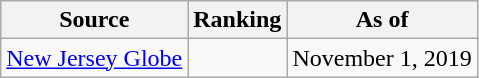<table class="wikitable" style="text-align:center">
<tr>
<th>Source</th>
<th>Ranking</th>
<th>As of</th>
</tr>
<tr>
<td align=left><a href='#'>New Jersey Globe</a></td>
<td></td>
<td>November 1, 2019</td>
</tr>
</table>
